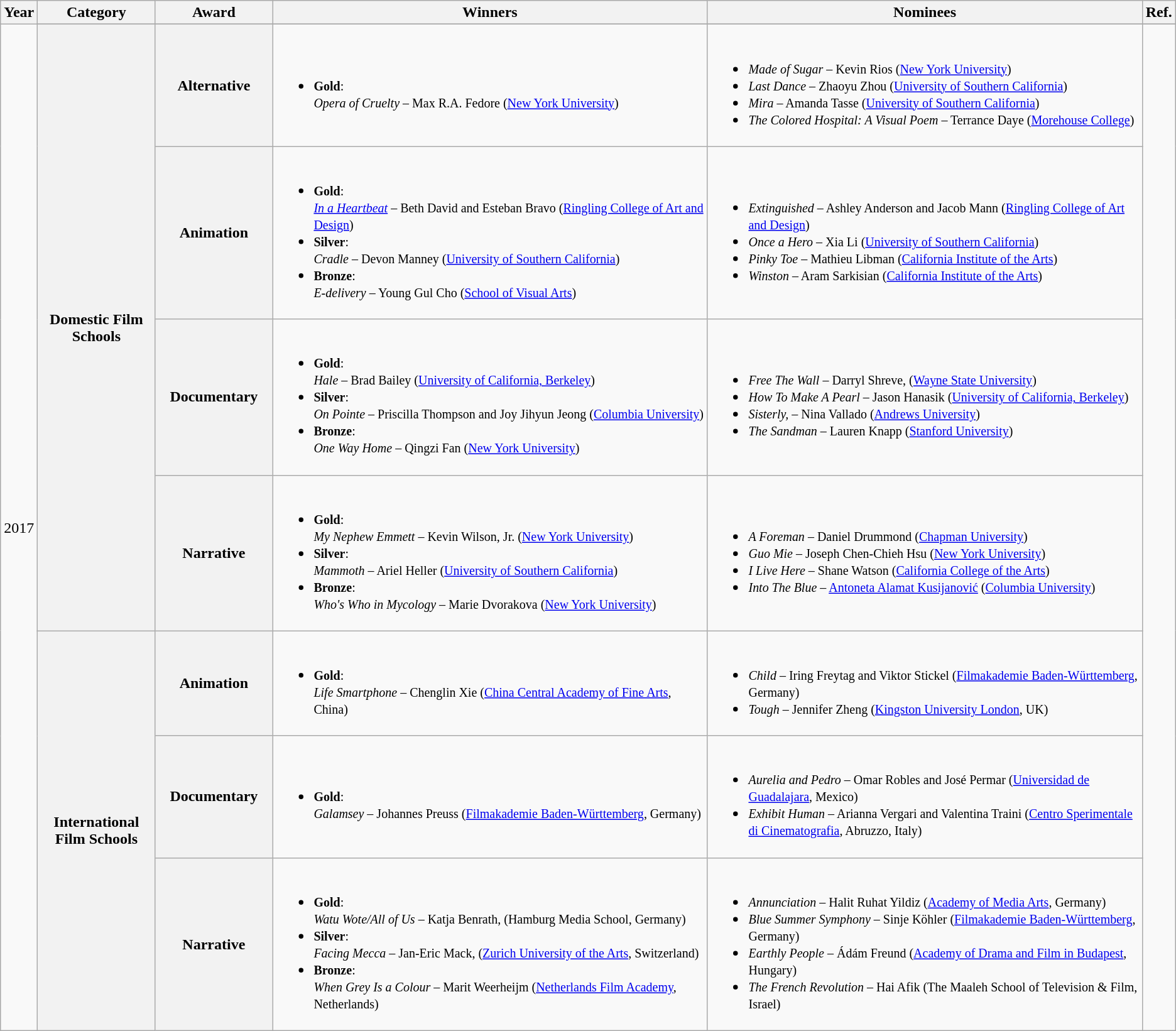<table class="wikitable sortable">
<tr>
<th bgcolor="#efefef">Year</th>
<th bgcolor="#efefef" width="10%">Category</th>
<th bgcolor="#efefef" width="10%">Award</th>
<th bgcolor="#efefef" width="37%">Winners</th>
<th bgcolor="#efefef">Nominees</th>
<th bgcolor="#efefef" class=unsortable>Ref.</th>
</tr>
<tr>
<td rowspan="8">2017</td>
</tr>
<tr>
<th rowspan="4">Domestic Film Schools</th>
<th scope="row"><strong>Alternative</strong></th>
<td><br><ul><li><small><strong>Gold</strong>:<br><em>Opera of Cruelty</em> – Max R.A. Fedore (<a href='#'>New York University</a>)</small></li></ul></td>
<td><br><ul><li><small><em>Made of Sugar</em> – Kevin Rios (<a href='#'>New York University</a>)</small></li><li><small><em>Last Dance</em> – Zhaoyu Zhou (<a href='#'>University of Southern California</a>)</small></li><li><small><em>Mira</em> – Amanda Tasse (<a href='#'>University of Southern California</a>)</small></li><li><small><em>The Colored Hospital: A Visual Poem</em> – Terrance Daye (<a href='#'>Morehouse College</a>)</small></li></ul></td>
<td rowspan="7"></td>
</tr>
<tr>
<th scope="row"><strong>Animation</strong></th>
<td><br><ul><li><small><strong>Gold</strong>:<br><em><a href='#'>In a Heartbeat</a></em> – Beth David and Esteban Bravo (<a href='#'>Ringling College of Art and Design</a>)</small></li><li><small><strong>Silver</strong>:<br><em>Cradle</em> – Devon Manney (<a href='#'>University of Southern California</a>)</small></li><li><small><strong>Bronze</strong>:<br><em>E-delivery</em> – Young Gul Cho (<a href='#'>School of Visual Arts</a>)</small></li></ul></td>
<td><br><ul><li><small><em>Extinguished</em> – Ashley Anderson and Jacob Mann (<a href='#'>Ringling College of Art and Design</a>)</small></li><li><small><em>Once a Hero</em> – Xia Li (<a href='#'>University of Southern California</a>)</small></li><li><small><em>Pinky Toe</em> – Mathieu Libman (<a href='#'>California Institute of the Arts</a>)</small></li><li><small><em>Winston</em> – Aram Sarkisian (<a href='#'>California Institute of the Arts</a>)</small></li></ul></td>
</tr>
<tr>
<th scope="row"><strong>Documentary</strong></th>
<td><br><ul><li><small><strong>Gold</strong>:<br><em>Hale</em> – Brad Bailey (<a href='#'>University of California, Berkeley</a>)</small></li><li><small><strong>Silver</strong>:<br><em>On Pointe</em> – Priscilla Thompson and Joy Jihyun Jeong (<a href='#'>Columbia University</a>)</small></li><li><small><strong>Bronze</strong>:<br><em>One Way Home</em> – Qingzi Fan (<a href='#'>New York University</a>)</small></li></ul></td>
<td><br><ul><li><small><em>Free The Wall</em> – Darryl Shreve, (<a href='#'>Wayne State University</a>)</small></li><li><small><em>How To Make A Pearl</em> – Jason Hanasik (<a href='#'>University of California, Berkeley</a>)</small></li><li><small><em>Sisterly,</em> – Nina Vallado (<a href='#'>Andrews University</a>)</small></li><li><small><em>The Sandman</em> – Lauren Knapp (<a href='#'>Stanford University</a>)</small></li></ul></td>
</tr>
<tr>
<th scope="row"><strong>Narrative</strong></th>
<td><br><ul><li><small><strong>Gold</strong>:<br><em>My Nephew Emmett</em> – Kevin Wilson, Jr. (<a href='#'>New York University</a>)</small></li><li><small><strong>Silver</strong>:<br><em>Mammoth</em> – Ariel Heller (<a href='#'>University of Southern California</a>)</small></li><li><small><strong>Bronze</strong>:<br><em>Who's Who in Mycology</em> – Marie Dvorakova (<a href='#'>New York University</a>)</small></li></ul></td>
<td><br><ul><li><small><em>A Foreman</em> – Daniel Drummond (<a href='#'>Chapman University</a>)</small></li><li><small><em>Guo Mie</em> – Joseph Chen-Chieh Hsu (<a href='#'>New York University</a>)</small></li><li><small><em>I Live Here</em> – Shane Watson (<a href='#'>California College of the Arts</a>)</small></li><li><small><em>Into The Blue</em> – <a href='#'>Antoneta Alamat Kusijanović</a> (<a href='#'>Columbia University</a>)</small></li></ul></td>
</tr>
<tr>
<th rowspan="4">International Film Schools</th>
<th scope="row"><strong>Animation</strong></th>
<td><br><ul><li><small><strong>Gold</strong>:<br><em>Life Smartphone</em> – Chenglin Xie (<a href='#'>China Central Academy of Fine Arts</a>, China)</small></li></ul></td>
<td><br><ul><li><small><em>Child</em> – Iring Freytag and Viktor Stickel (<a href='#'>Filmakademie Baden-Württemberg</a>, Germany)</small></li><li><small><em>Tough</em> – Jennifer Zheng (<a href='#'>Kingston University London</a>, UK)</small></li></ul></td>
</tr>
<tr>
<th scope="row"><strong>Documentary</strong></th>
<td><br><ul><li><small><strong>Gold</strong>:<br><em>Galamsey</em> – Johannes Preuss (<a href='#'>Filmakademie Baden-Württemberg</a>, Germany)</small></li></ul></td>
<td><br><ul><li><small><em>Aurelia and Pedro</em> – Omar Robles and José Permar (<a href='#'>Universidad de Guadalajara</a>, Mexico)</small></li><li><small><em>Exhibit Human</em> – Arianna Vergari and Valentina Traini (<a href='#'>Centro Sperimentale di Cinematografia</a>, Abruzzo, Italy)</small></li></ul></td>
</tr>
<tr>
<th scope="row"><strong>Narrative</strong></th>
<td><br><ul><li><small><strong>Gold</strong>:<br><em>Watu Wote/All of Us</em> – Katja Benrath, (Hamburg Media School, Germany)</small></li><li><small><strong>Silver</strong>:<br><em>Facing Mecca</em> – Jan-Eric Mack, (<a href='#'>Zurich University of the Arts</a>, Switzerland)</small></li><li><small><strong>Bronze</strong>:<br><em>When Grey Is a Colour</em> – Marit Weerheijm (<a href='#'>Netherlands Film Academy</a>, Netherlands)</small></li></ul></td>
<td><br><ul><li><small><em>Annunciation</em> – Halit Ruhat Yildiz (<a href='#'>Academy of Media Arts</a>, Germany)</small></li><li><small><em>Blue Summer Symphony</em> – Sinje Köhler (<a href='#'>Filmakademie Baden-Württemberg</a>, Germany)</small></li><li><small><em>Earthly People</em> – Ádám Freund (<a href='#'>Academy of Drama and Film in Budapest</a>, Hungary)</small></li><li><small><em>The French Revolution</em> – Hai Afik (The Maaleh School of Television & Film, Israel)</small></li></ul></td>
</tr>
</table>
